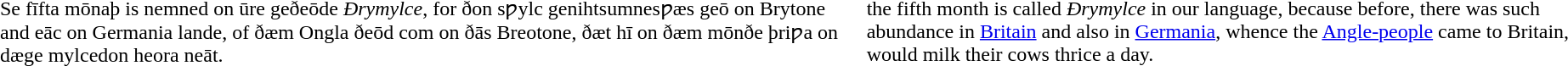<table cellpadding="10" style="margin:auto;">
<tr>
<td>Se fīfta mōnaþ is nemned on ūre geðeōde <em>Ðrymylce</em>, for ðon sƿylc genihtsumnesƿæs geō on Brytone and eāc on Germania lande, of ðæm Ongla ðeōd com on ðās Breotone, ðæt hī on ðæm mōnðe þriƿa on dæge mylcedon heora neāt.</td>
<td>the fifth month is called <em>Ðrymylce</em> in our language, because before, there was such abundance in <a href='#'>Britain</a> and also in <a href='#'>Germania</a>, whence the <a href='#'>Angle-people</a> came to Britain, would milk their cows thrice a day.</td>
</tr>
</table>
